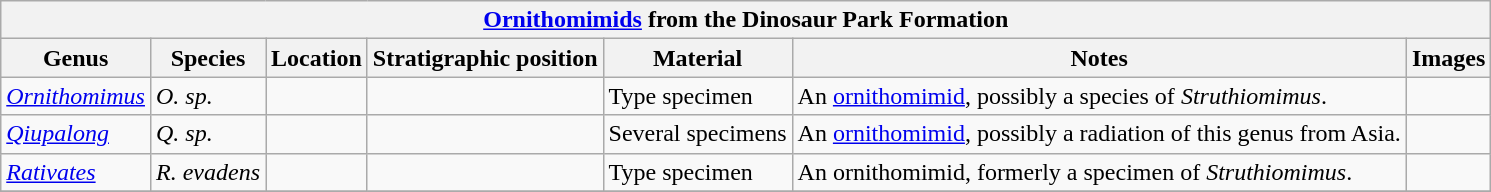<table class="wikitable" align="center">
<tr>
<th colspan="7" align="center"><strong><a href='#'>Ornithomimids</a> from the Dinosaur Park Formation</strong></th>
</tr>
<tr>
<th>Genus</th>
<th>Species</th>
<th>Location</th>
<th>Stratigraphic position</th>
<th>Material</th>
<th>Notes</th>
<th>Images</th>
</tr>
<tr>
<td><em><a href='#'>Ornithomimus</a></em></td>
<td><em>O. sp.</em></td>
<td></td>
<td></td>
<td>Type specimen</td>
<td>An <a href='#'>ornithomimid</a>, possibly a species of <em>Struthiomimus</em>.</td>
<td></td>
</tr>
<tr>
<td><em><a href='#'>Qiupalong</a></em></td>
<td><em>Q. sp.</em></td>
<td></td>
<td></td>
<td>Several specimens</td>
<td>An <a href='#'>ornithomimid</a>, possibly a radiation of this genus from Asia.</td>
<td></td>
</tr>
<tr>
<td><em><a href='#'>Rativates</a></em></td>
<td><em>R. evadens</em></td>
<td></td>
<td></td>
<td>Type specimen</td>
<td>An ornithomimid, formerly a specimen of <em>Struthiomimus</em>.</td>
<td></td>
</tr>
<tr>
</tr>
</table>
